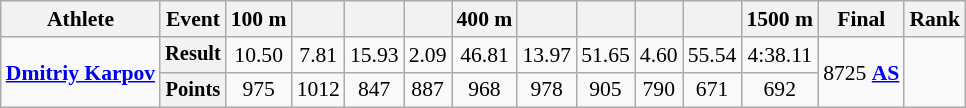<table class="wikitable" style="font-size:90%">
<tr>
<th>Athlete</th>
<th>Event</th>
<th>100 m</th>
<th></th>
<th></th>
<th></th>
<th>400 m</th>
<th></th>
<th></th>
<th></th>
<th></th>
<th>1500 m</th>
<th>Final</th>
<th>Rank</th>
</tr>
<tr align=center>
<td align=left rowspan=2><strong><a href='#'>Dmitriy Karpov</a></strong></td>
<th style="font-size:95%">Result</th>
<td>10.50</td>
<td>7.81</td>
<td>15.93</td>
<td>2.09</td>
<td>46.81</td>
<td>13.97</td>
<td>51.65</td>
<td>4.60</td>
<td>55.54</td>
<td>4:38.11</td>
<td rowspan=2>8725 <strong><a href='#'>AS</a></strong></td>
<td rowspan=2></td>
</tr>
<tr align=center>
<th style="font-size:95%">Points</th>
<td>975</td>
<td>1012</td>
<td>847</td>
<td>887</td>
<td>968</td>
<td>978</td>
<td>905</td>
<td>790</td>
<td>671</td>
<td>692</td>
</tr>
</table>
